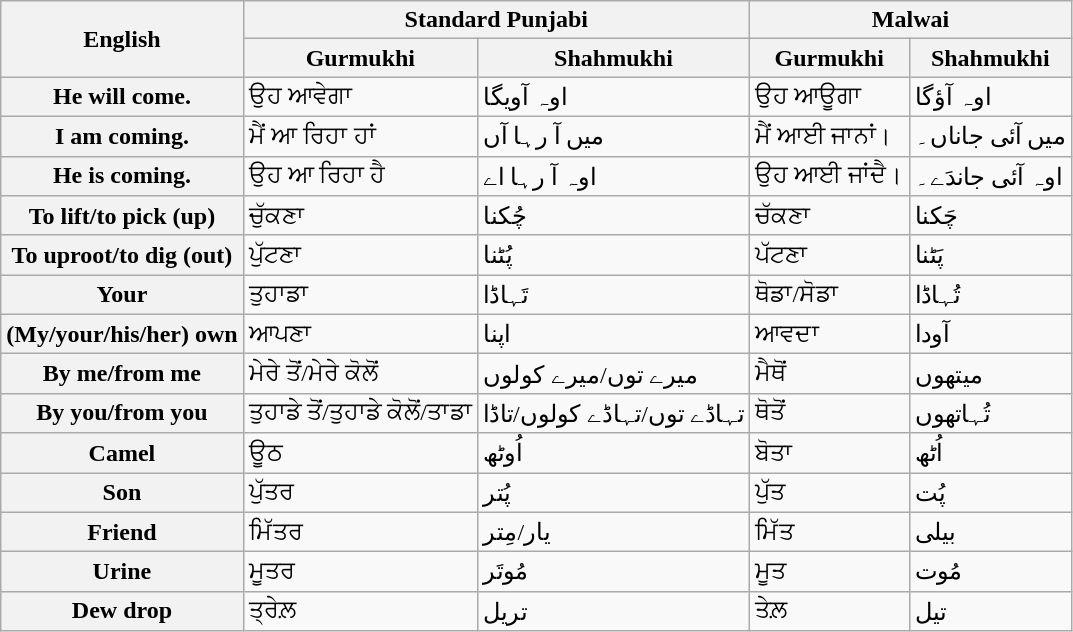<table class="wikitable" border="1">
<tr>
<th rowspan="2">English</th>
<th colspan="2">Standard Punjabi</th>
<th colspan="2">Malwai</th>
</tr>
<tr>
<th>Gurmukhi</th>
<th>Shahmukhi</th>
<th>Gurmukhi</th>
<th>Shahmukhi</th>
</tr>
<tr>
<th>He will come.</th>
<td>ਉਹ ਆਵੇਗਾ</td>
<td>اوہ آویگا</td>
<td>ਉਹ ਆਊਗਾ</td>
<td>اوہ آؤگا</td>
</tr>
<tr>
<th>I am coming.</th>
<td>ਮੈਂ ਆ ਰਿਹਾ ਹਾਂ</td>
<td>میں آ رہا آں</td>
<td>ਮੈਂ ਆਈ ਜਾਨਾਂ।</td>
<td>میں آئی جاناں۔</td>
</tr>
<tr>
<th>He is coming.</th>
<td>ਉਹ ਆ ਰਿਹਾ ਹੈ</td>
<td>اوہ آ رہا اے</td>
<td>ਉਹ ਆਈ ਜਾਂਦੈ।</td>
<td>اوہ آئی جاندَے۔</td>
</tr>
<tr>
<th>To lift/to pick (up)</th>
<td>ਚੁੱਕਣਾ</td>
<td>چُکنا</td>
<td>ਚੱਕਣਾ</td>
<td>چَکنا</td>
</tr>
<tr>
<th>To uproot/to dig (out)</th>
<td>ਪੁੱਟਣਾ</td>
<td>پُٹنا</td>
<td>ਪੱਟਣਾ</td>
<td>پَٹنا</td>
</tr>
<tr>
<th>Your</th>
<td>ਤੁਹਾਡਾ</td>
<td>تَہاڈا</td>
<td>ਥੋਡਾ/ਸੋਡਾ</td>
<td>تُہاڈا</td>
</tr>
<tr>
<th>(My/your/his/her) own</th>
<td>ਆਪਣਾ</td>
<td>اپنا</td>
<td>ਆਵਦਾ</td>
<td>آودا</td>
</tr>
<tr>
<th>By me/from me</th>
<td>ਮੇਰੇ ਤੋਂ/ਮੇਰੇ ਕੋਲੋਂ</td>
<td>میرے توں/میرے کولوں</td>
<td>ਮੈਥੋਂ</td>
<td>میتھوں</td>
</tr>
<tr>
<th>By you/from you</th>
<td>ਤੁਹਾਡੇ ਤੋਂ/ਤੁਹਾਡੇ ਕੋਲੋਂ/ਤਾਡਾ</td>
<td>تہاڈے توں/تہاڈے کولوں/تاڈا</td>
<td>ਥੋਤੋਂ</td>
<td>تُہاتھوں</td>
</tr>
<tr>
<th>Camel</th>
<td>ਊਠ</td>
<td>اُوٹھ</td>
<td>ਬੋਤਾ</td>
<td>اُٹھ</td>
</tr>
<tr>
<th>Son</th>
<td>ਪੁੱਤਰ</td>
<td>پُتر</td>
<td>ਪੁੱਤ</td>
<td>پُت</td>
</tr>
<tr>
<th>Friend</th>
<td>ਮਿੱਤਰ</td>
<td>یار/مِتر</td>
<td>ਮਿੱਤ</td>
<td>بیلی</td>
</tr>
<tr>
<th>Urine</th>
<td>ਮੂਤਰ</td>
<td>مُوتَر</td>
<td>ਮੂਤ</td>
<td>مُوت</td>
</tr>
<tr>
<th>Dew drop</th>
<td>ਤ੍ਰੇਲ਼</td>
<td>تریل</td>
<td>ਤੇਲ਼</td>
<td>تیل</td>
</tr>
</table>
